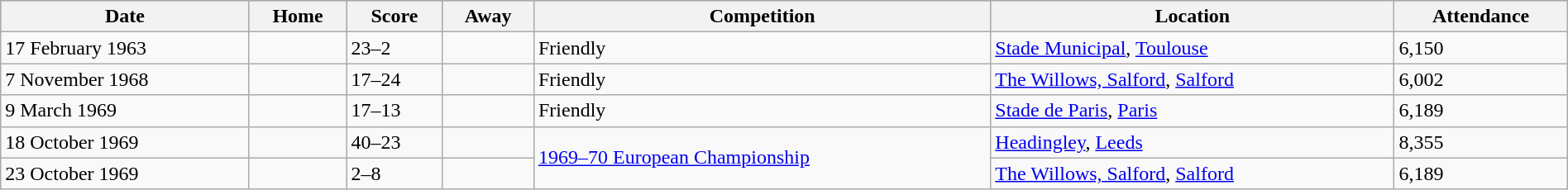<table class="wikitable" width=100%>
<tr bgcolor=#bdb76b>
<th>Date</th>
<th>Home</th>
<th>Score</th>
<th>Away</th>
<th>Competition</th>
<th>Location</th>
<th>Attendance</th>
</tr>
<tr>
<td>17 February 1963</td>
<td></td>
<td>23–2</td>
<td></td>
<td>Friendly</td>
<td><a href='#'>Stade Municipal</a>, <a href='#'>Toulouse</a></td>
<td>6,150</td>
</tr>
<tr>
<td>7 November 1968</td>
<td></td>
<td>17–24</td>
<td></td>
<td>Friendly</td>
<td><a href='#'>The Willows, Salford</a>, <a href='#'>Salford</a></td>
<td>6,002</td>
</tr>
<tr>
<td>9 March 1969</td>
<td></td>
<td>17–13</td>
<td></td>
<td>Friendly</td>
<td><a href='#'>Stade de Paris</a>, <a href='#'>Paris</a></td>
<td>6,189</td>
</tr>
<tr>
<td>18 October 1969</td>
<td></td>
<td>40–23</td>
<td></td>
<td rowspan=2><a href='#'>1969–70 European Championship</a></td>
<td><a href='#'>Headingley</a>, <a href='#'>Leeds</a></td>
<td>8,355</td>
</tr>
<tr>
<td>23 October 1969</td>
<td></td>
<td>2–8</td>
<td></td>
<td><a href='#'>The Willows, Salford</a>, <a href='#'>Salford</a></td>
<td>6,189</td>
</tr>
</table>
